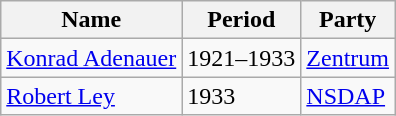<table class="wikitable">
<tr>
<th>Name</th>
<th>Period</th>
<th>Party</th>
</tr>
<tr>
<td><a href='#'>Konrad Adenauer</a></td>
<td>1921–1933</td>
<td><a href='#'>Zentrum</a></td>
</tr>
<tr>
<td><a href='#'>Robert Ley</a></td>
<td>1933</td>
<td><a href='#'>NSDAP</a></td>
</tr>
</table>
